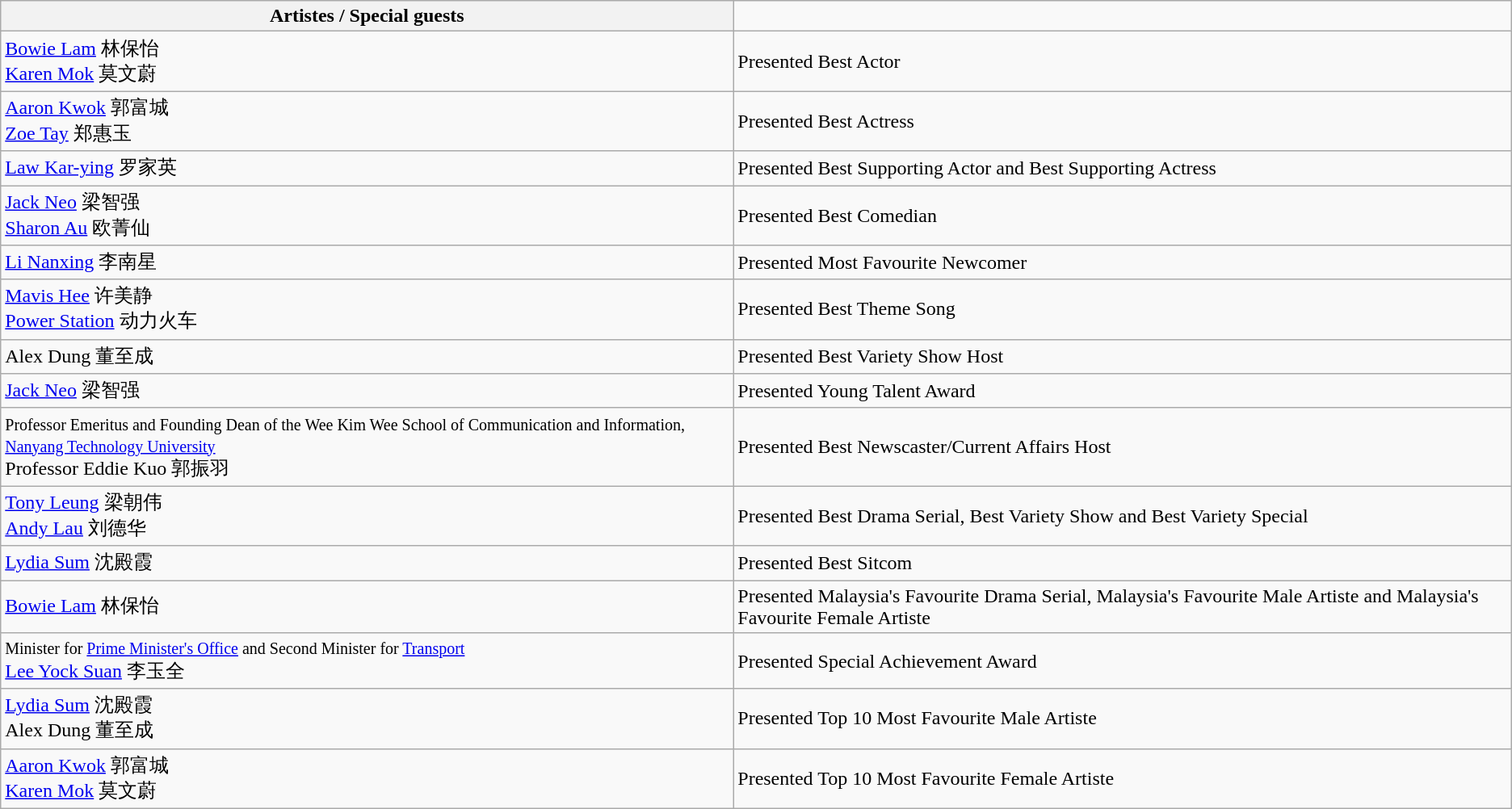<table class="wikitable">
<tr>
<th>Artistes / Special guests</th>
</tr>
<tr>
<td><a href='#'>Bowie Lam</a> 林保怡<br><a href='#'>Karen Mok</a> 莫文蔚</td>
<td>Presented Best Actor</td>
</tr>
<tr>
<td><a href='#'>Aaron Kwok</a> 郭富城<br><a href='#'>Zoe Tay</a> 郑惠玉</td>
<td>Presented Best Actress</td>
</tr>
<tr>
<td><a href='#'>Law Kar-ying</a> 罗家英</td>
<td>Presented Best Supporting Actor and Best Supporting Actress</td>
</tr>
<tr>
<td><a href='#'>Jack Neo</a> 梁智强<br><a href='#'>Sharon Au</a> 欧菁仙</td>
<td>Presented Best Comedian</td>
</tr>
<tr>
<td><a href='#'>Li Nanxing</a> 李南星</td>
<td>Presented Most Favourite Newcomer</td>
</tr>
<tr>
<td><a href='#'>Mavis Hee</a> 许美静<br><a href='#'>Power Station</a> 动力火车</td>
<td>Presented Best Theme Song</td>
</tr>
<tr>
<td>Alex Dung 董至成</td>
<td>Presented Best Variety Show Host</td>
</tr>
<tr>
<td><a href='#'>Jack Neo</a> 梁智强</td>
<td>Presented Young Talent Award</td>
</tr>
<tr>
<td><small>Professor Emeritus and Founding Dean of the Wee Kim Wee School of Communication and Information, <a href='#'>Nanyang Technology University</a></small><br> Professor Eddie Kuo 郭振羽</td>
<td>Presented Best Newscaster/Current Affairs Host</td>
</tr>
<tr>
<td><a href='#'>Tony Leung</a> 梁朝伟<br><a href='#'>Andy Lau</a> 刘德华</td>
<td>Presented Best Drama Serial, Best Variety Show and Best Variety Special</td>
</tr>
<tr>
<td><a href='#'>Lydia Sum</a> 沈殿霞</td>
<td>Presented Best Sitcom</td>
</tr>
<tr>
<td><a href='#'>Bowie Lam</a> 林保怡</td>
<td>Presented Malaysia's Favourite Drama Serial, Malaysia's Favourite Male Artiste and Malaysia's Favourite Female Artiste</td>
</tr>
<tr>
<td><small>Minister for <a href='#'>Prime Minister's Office</a> and Second Minister for <a href='#'>Transport</a></small><br> <a href='#'>Lee Yock Suan</a> 李玉全</td>
<td>Presented Special Achievement Award</td>
</tr>
<tr>
<td><a href='#'>Lydia Sum</a> 沈殿霞<br>Alex Dung 董至成</td>
<td>Presented Top 10 Most Favourite Male Artiste</td>
</tr>
<tr>
<td><a href='#'>Aaron Kwok</a> 郭富城<br><a href='#'>Karen Mok</a> 莫文蔚</td>
<td>Presented Top 10 Most Favourite Female Artiste</td>
</tr>
</table>
